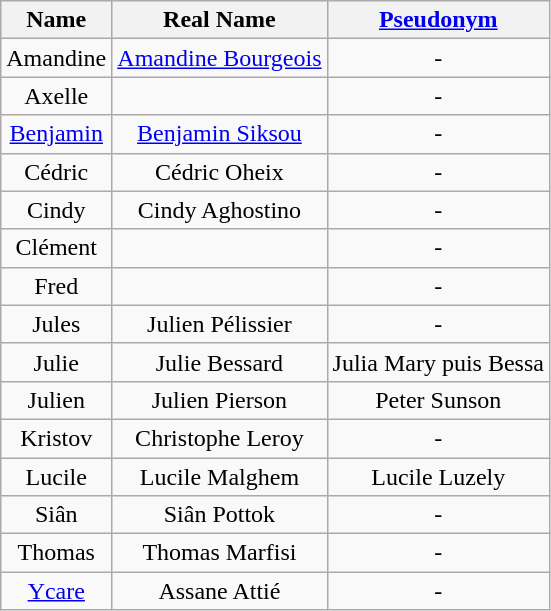<table class="wikitable sortable centre">
<tr>
<th scope=col align="center">Name</th>
<th scope=col align="center">Real Name</th>
<th scope=col align="center"><a href='#'>Pseudonym</a></th>
</tr>
<tr ---->
<td style="text-align:center">Amandine</td>
<td style="text-align:center"><a href='#'>Amandine Bourgeois</a></td>
<td style="text-align:center">-</td>
</tr>
<tr ---->
<td style="text-align:center">Axelle</td>
<td style="text-align:center"></td>
<td style="text-align:center">-</td>
</tr>
<tr ---->
<td style="text-align:center"><a href='#'>Benjamin</a></td>
<td style="text-align:center"><a href='#'>Benjamin Siksou</a></td>
<td style="text-align:center">-</td>
</tr>
<tr ---->
<td style="text-align:center">Cédric</td>
<td style="text-align:center">Cédric Oheix</td>
<td style="text-align:center">-</td>
</tr>
<tr ---->
<td style="text-align:center">Cindy</td>
<td style="text-align:center">Cindy Aghostino</td>
<td style="text-align:center">-</td>
</tr>
<tr ---->
<td style="text-align:center">Clément</td>
<td style="text-align:center"></td>
<td style="text-align:center">-</td>
</tr>
<tr ---->
<td style="text-align:center">Fred</td>
<td style="text-align:center"></td>
<td style="text-align:center">-</td>
</tr>
<tr ---->
<td style="text-align:center">Jules</td>
<td style="text-align:center">Julien Pélissier</td>
<td style="text-align:center">-</td>
</tr>
<tr ---->
<td style="text-align:center">Julie</td>
<td style="text-align:center">Julie Bessard</td>
<td style="text-align:center">Julia Mary puis Bessa</td>
</tr>
<tr ---->
<td style="text-align:center">Julien</td>
<td style="text-align:center">Julien Pierson</td>
<td style="text-align:center">Peter Sunson</td>
</tr>
<tr ---->
<td style="text-align:center">Kristov</td>
<td style="text-align:center">Christophe Leroy</td>
<td style="text-align:center">-</td>
</tr>
<tr ---->
<td style="text-align:center">Lucile</td>
<td style="text-align:center">Lucile Malghem</td>
<td style="text-align:center">Lucile Luzely</td>
</tr>
<tr ---->
<td style="text-align:center">Siân</td>
<td style="text-align:center">Siân Pottok</td>
<td style="text-align:center">-</td>
</tr>
<tr ---->
<td style="text-align:center">Thomas</td>
<td style="text-align:center">Thomas Marfisi</td>
<td style="text-align:center">-</td>
</tr>
<tr ---->
<td style="text-align:center"><a href='#'>Ycare</a></td>
<td style="text-align:center">Assane Attié</td>
<td style="text-align:center">-</td>
</tr>
</table>
